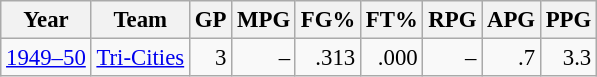<table class="wikitable sortable" style="font-size:95%; text-align:right;">
<tr>
<th>Year</th>
<th>Team</th>
<th>GP</th>
<th>MPG</th>
<th>FG%</th>
<th>FT%</th>
<th>RPG</th>
<th>APG</th>
<th>PPG</th>
</tr>
<tr>
<td style="text-align:left;"><a href='#'>1949–50</a></td>
<td style="text-align:left;"><a href='#'>Tri-Cities</a></td>
<td>3</td>
<td>–</td>
<td>.313</td>
<td>.000</td>
<td>–</td>
<td>.7</td>
<td>3.3</td>
</tr>
</table>
